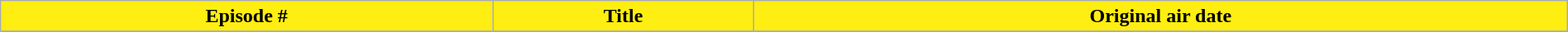<table class="wikitable plainrowheaders" style="width:100%; margin:auto; background:#FFFFFF;">
<tr>
<th style="background:#FFEE11; ">Episode #</th>
<th style="background:#FFEE11; ">Title</th>
<th style="background:#FFEE11; ">Original air date</th>
</tr>
<tr>
</tr>
</table>
